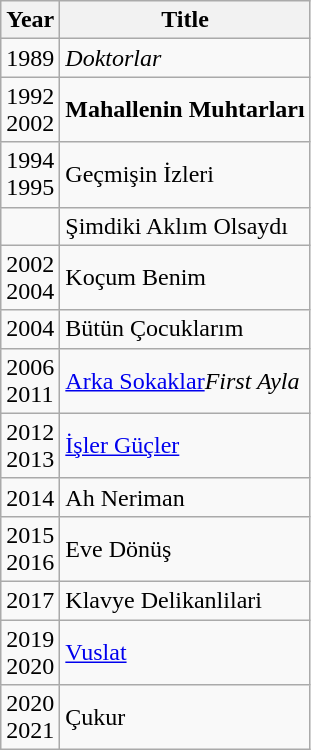<table class="wikitable">
<tr>
<th>Year</th>
<th>Title</th>
</tr>
<tr>
<td>1989</td>
<td><em>Doktorlar</em></td>
</tr>
<tr>
<td>1992<br>2002</td>
<td><strong>Mahallenin Muhtarları<em></td>
</tr>
<tr>
<td>1994<br>1995</td>
<td></em>Geçmişin İzleri<em></td>
</tr>
<tr>
<td></td>
<td></em>Şimdiki Aklım Olsaydı<em></td>
</tr>
<tr>
<td>2002<br>2004</td>
<td></em>Koçum Benim<em></td>
</tr>
<tr>
<td>2004</td>
<td></em>Bütün Çocuklarım<em></td>
</tr>
<tr>
<td>2006<br>2011</td>
<td></em><a href='#'>Arka Sokaklar</a><em>First Ayla</td>
</tr>
<tr>
<td>2012<br>2013</td>
<td></em><a href='#'>İşler Güçler</a><em></td>
</tr>
<tr>
<td>2014</td>
<td></em>Ah Neriman<em></td>
</tr>
<tr>
<td>2015<br>2016</td>
<td></em>Eve Dönüş<em></td>
</tr>
<tr>
<td>2017</td>
<td></em>Klavye Delikanlilari<em></td>
</tr>
<tr>
<td>2019<br>2020</td>
<td></em><a href='#'>Vuslat</a><em></td>
</tr>
<tr>
<td>2020<br>2021</td>
<td></em>Çukur<em></td>
</tr>
</table>
